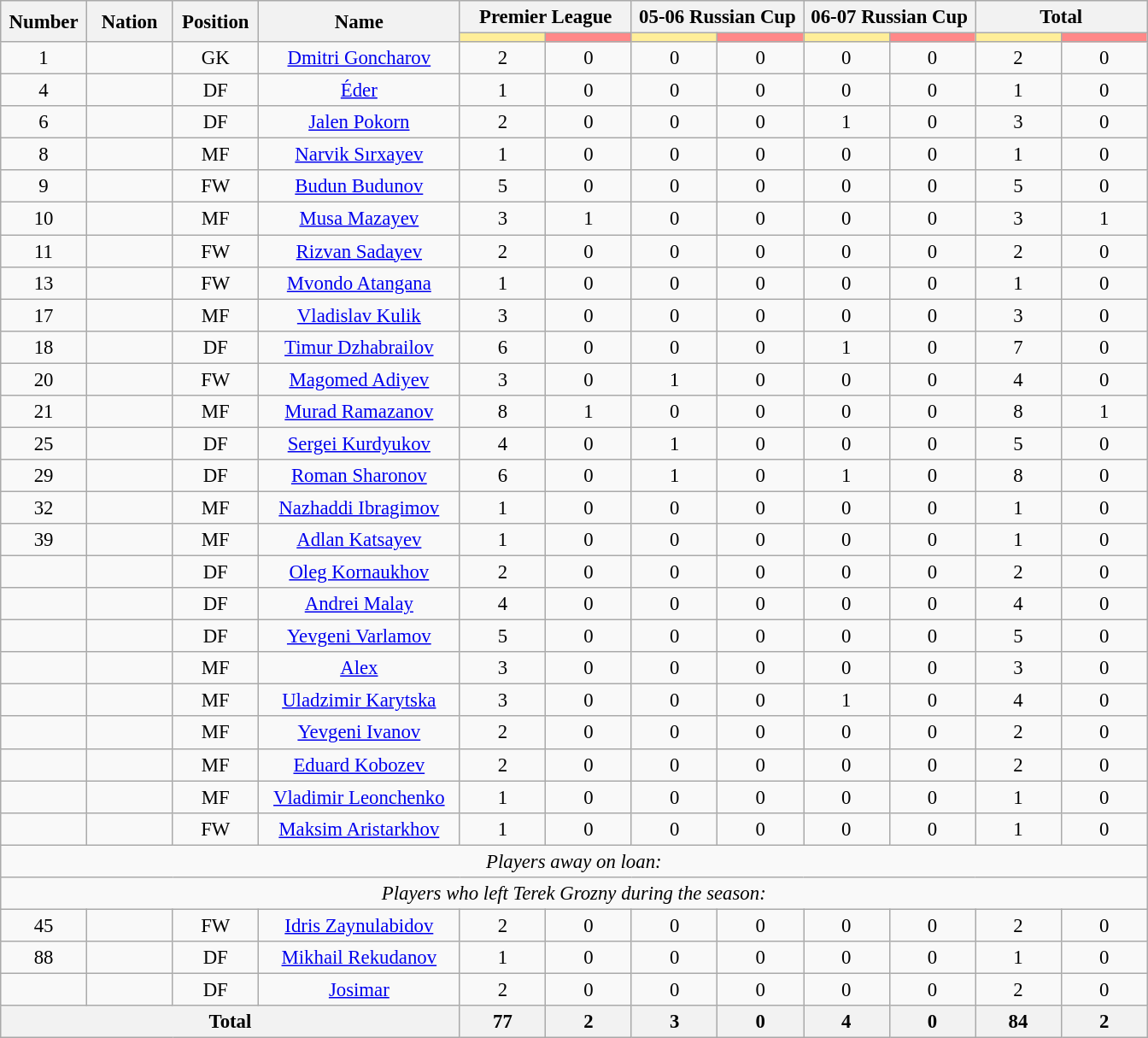<table class="wikitable" style="font-size: 95%; text-align: center;">
<tr>
<th rowspan=2 width=60>Number</th>
<th rowspan=2 width=60>Nation</th>
<th rowspan=2 width=60>Position</th>
<th rowspan=2 width=150>Name</th>
<th colspan=2>Premier League</th>
<th colspan=2>05-06 Russian Cup</th>
<th colspan=2>06-07 Russian Cup</th>
<th colspan=2>Total</th>
</tr>
<tr>
<th style="width:60px; background:#fe9;"></th>
<th style="width:60px; background:#ff8888;"></th>
<th style="width:60px; background:#fe9;"></th>
<th style="width:60px; background:#ff8888;"></th>
<th style="width:60px; background:#fe9;"></th>
<th style="width:60px; background:#ff8888;"></th>
<th style="width:60px; background:#fe9;"></th>
<th style="width:60px; background:#ff8888;"></th>
</tr>
<tr>
<td>1</td>
<td></td>
<td>GK</td>
<td><a href='#'>Dmitri Goncharov</a></td>
<td>2</td>
<td>0</td>
<td>0</td>
<td>0</td>
<td>0</td>
<td>0</td>
<td>2</td>
<td>0</td>
</tr>
<tr>
<td>4</td>
<td></td>
<td>DF</td>
<td><a href='#'>Éder</a></td>
<td>1</td>
<td>0</td>
<td>0</td>
<td>0</td>
<td>0</td>
<td>0</td>
<td>1</td>
<td>0</td>
</tr>
<tr>
<td>6</td>
<td></td>
<td>DF</td>
<td><a href='#'>Jalen Pokorn</a></td>
<td>2</td>
<td>0</td>
<td>0</td>
<td>0</td>
<td>1</td>
<td>0</td>
<td>3</td>
<td>0</td>
</tr>
<tr>
<td>8</td>
<td></td>
<td>MF</td>
<td><a href='#'>Narvik Sırxayev</a></td>
<td>1</td>
<td>0</td>
<td>0</td>
<td>0</td>
<td>0</td>
<td>0</td>
<td>1</td>
<td>0</td>
</tr>
<tr>
<td>9</td>
<td></td>
<td>FW</td>
<td><a href='#'>Budun Budunov</a></td>
<td>5</td>
<td>0</td>
<td>0</td>
<td>0</td>
<td>0</td>
<td>0</td>
<td>5</td>
<td>0</td>
</tr>
<tr>
<td>10</td>
<td></td>
<td>MF</td>
<td><a href='#'>Musa Mazayev</a></td>
<td>3</td>
<td>1</td>
<td>0</td>
<td>0</td>
<td>0</td>
<td>0</td>
<td>3</td>
<td>1</td>
</tr>
<tr>
<td>11</td>
<td></td>
<td>FW</td>
<td><a href='#'>Rizvan Sadayev</a></td>
<td>2</td>
<td>0</td>
<td>0</td>
<td>0</td>
<td>0</td>
<td>0</td>
<td>2</td>
<td>0</td>
</tr>
<tr>
<td>13</td>
<td></td>
<td>FW</td>
<td><a href='#'>Mvondo Atangana</a></td>
<td>1</td>
<td>0</td>
<td>0</td>
<td>0</td>
<td>0</td>
<td>0</td>
<td>1</td>
<td>0</td>
</tr>
<tr>
<td>17</td>
<td></td>
<td>MF</td>
<td><a href='#'>Vladislav Kulik</a></td>
<td>3</td>
<td>0</td>
<td>0</td>
<td>0</td>
<td>0</td>
<td>0</td>
<td>3</td>
<td>0</td>
</tr>
<tr>
<td>18</td>
<td></td>
<td>DF</td>
<td><a href='#'>Timur Dzhabrailov</a></td>
<td>6</td>
<td>0</td>
<td>0</td>
<td>0</td>
<td>1</td>
<td>0</td>
<td>7</td>
<td>0</td>
</tr>
<tr>
<td>20</td>
<td></td>
<td>FW</td>
<td><a href='#'>Magomed Adiyev</a></td>
<td>3</td>
<td>0</td>
<td>1</td>
<td>0</td>
<td>0</td>
<td>0</td>
<td>4</td>
<td>0</td>
</tr>
<tr>
<td>21</td>
<td></td>
<td>MF</td>
<td><a href='#'>Murad Ramazanov</a></td>
<td>8</td>
<td>1</td>
<td>0</td>
<td>0</td>
<td>0</td>
<td>0</td>
<td>8</td>
<td>1</td>
</tr>
<tr>
<td>25</td>
<td></td>
<td>DF</td>
<td><a href='#'>Sergei Kurdyukov</a></td>
<td>4</td>
<td>0</td>
<td>1</td>
<td>0</td>
<td>0</td>
<td>0</td>
<td>5</td>
<td>0</td>
</tr>
<tr>
<td>29</td>
<td></td>
<td>DF</td>
<td><a href='#'>Roman Sharonov</a></td>
<td>6</td>
<td>0</td>
<td>1</td>
<td>0</td>
<td>1</td>
<td>0</td>
<td>8</td>
<td>0</td>
</tr>
<tr>
<td>32</td>
<td></td>
<td>MF</td>
<td><a href='#'>Nazhaddi Ibragimov</a></td>
<td>1</td>
<td>0</td>
<td>0</td>
<td>0</td>
<td>0</td>
<td>0</td>
<td>1</td>
<td>0</td>
</tr>
<tr>
<td>39</td>
<td></td>
<td>MF</td>
<td><a href='#'>Adlan Katsayev</a></td>
<td>1</td>
<td>0</td>
<td>0</td>
<td>0</td>
<td>0</td>
<td>0</td>
<td>1</td>
<td>0</td>
</tr>
<tr>
<td></td>
<td></td>
<td>DF</td>
<td><a href='#'>Oleg Kornaukhov</a></td>
<td>2</td>
<td>0</td>
<td>0</td>
<td>0</td>
<td>0</td>
<td>0</td>
<td>2</td>
<td>0</td>
</tr>
<tr>
<td></td>
<td></td>
<td>DF</td>
<td><a href='#'>Andrei Malay</a></td>
<td>4</td>
<td>0</td>
<td>0</td>
<td>0</td>
<td>0</td>
<td>0</td>
<td>4</td>
<td>0</td>
</tr>
<tr>
<td></td>
<td></td>
<td>DF</td>
<td><a href='#'>Yevgeni Varlamov</a></td>
<td>5</td>
<td>0</td>
<td>0</td>
<td>0</td>
<td>0</td>
<td>0</td>
<td>5</td>
<td>0</td>
</tr>
<tr>
<td></td>
<td></td>
<td>MF</td>
<td><a href='#'>Alex</a></td>
<td>3</td>
<td>0</td>
<td>0</td>
<td>0</td>
<td>0</td>
<td>0</td>
<td>3</td>
<td>0</td>
</tr>
<tr>
<td></td>
<td></td>
<td>MF</td>
<td><a href='#'>Uladzimir Karytska</a></td>
<td>3</td>
<td>0</td>
<td>0</td>
<td>0</td>
<td>1</td>
<td>0</td>
<td>4</td>
<td>0</td>
</tr>
<tr>
<td></td>
<td></td>
<td>MF</td>
<td><a href='#'>Yevgeni Ivanov</a></td>
<td>2</td>
<td>0</td>
<td>0</td>
<td>0</td>
<td>0</td>
<td>0</td>
<td>2</td>
<td>0</td>
</tr>
<tr>
<td></td>
<td></td>
<td>MF</td>
<td><a href='#'>Eduard Kobozev</a></td>
<td>2</td>
<td>0</td>
<td>0</td>
<td>0</td>
<td>0</td>
<td>0</td>
<td>2</td>
<td>0</td>
</tr>
<tr>
<td></td>
<td></td>
<td>MF</td>
<td><a href='#'>Vladimir Leonchenko</a></td>
<td>1</td>
<td>0</td>
<td>0</td>
<td>0</td>
<td>0</td>
<td>0</td>
<td>1</td>
<td>0</td>
</tr>
<tr>
<td></td>
<td></td>
<td>FW</td>
<td><a href='#'>Maksim Aristarkhov</a></td>
<td>1</td>
<td>0</td>
<td>0</td>
<td>0</td>
<td>0</td>
<td>0</td>
<td>1</td>
<td>0</td>
</tr>
<tr>
<td colspan="14"><em>Players away on loan:</em></td>
</tr>
<tr>
<td colspan="14"><em>Players who left Terek Grozny during the season:</em></td>
</tr>
<tr>
<td>45</td>
<td></td>
<td>FW</td>
<td><a href='#'>Idris Zaynulabidov</a></td>
<td>2</td>
<td>0</td>
<td>0</td>
<td>0</td>
<td>0</td>
<td>0</td>
<td>2</td>
<td>0</td>
</tr>
<tr>
<td>88</td>
<td></td>
<td>DF</td>
<td><a href='#'>Mikhail Rekudanov</a></td>
<td>1</td>
<td>0</td>
<td>0</td>
<td>0</td>
<td>0</td>
<td>0</td>
<td>1</td>
<td>0</td>
</tr>
<tr>
<td></td>
<td></td>
<td>DF</td>
<td><a href='#'>Josimar</a></td>
<td>2</td>
<td>0</td>
<td>0</td>
<td>0</td>
<td>0</td>
<td>0</td>
<td>2</td>
<td>0</td>
</tr>
<tr>
<th colspan=4>Total</th>
<th>77</th>
<th>2</th>
<th>3</th>
<th>0</th>
<th>4</th>
<th>0</th>
<th>84</th>
<th>2</th>
</tr>
</table>
